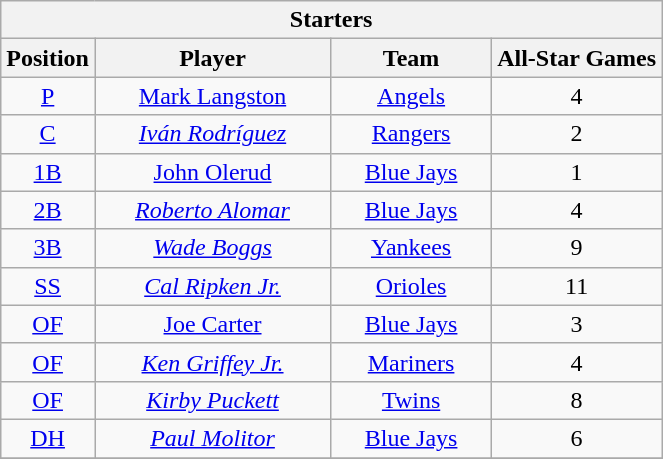<table class="wikitable" style="font-size: 100%; text-align:center;">
<tr>
<th colspan="4">Starters</th>
</tr>
<tr>
<th>Position</th>
<th width="150">Player</th>
<th width="100">Team</th>
<th>All-Star Games</th>
</tr>
<tr>
<td><a href='#'>P</a></td>
<td><a href='#'>Mark Langston</a></td>
<td><a href='#'>Angels</a></td>
<td>4</td>
</tr>
<tr>
<td><a href='#'>C</a></td>
<td><em><a href='#'>Iván Rodríguez</a></em></td>
<td><a href='#'>Rangers</a></td>
<td>2</td>
</tr>
<tr>
<td><a href='#'>1B</a></td>
<td><a href='#'>John Olerud</a></td>
<td><a href='#'>Blue Jays</a></td>
<td>1</td>
</tr>
<tr>
<td><a href='#'>2B</a></td>
<td><em><a href='#'>Roberto Alomar</a></em></td>
<td><a href='#'>Blue Jays</a></td>
<td>4</td>
</tr>
<tr>
<td><a href='#'>3B</a></td>
<td><em><a href='#'>Wade Boggs</a></em></td>
<td><a href='#'>Yankees</a></td>
<td>9</td>
</tr>
<tr>
<td><a href='#'>SS</a></td>
<td><em><a href='#'>Cal Ripken Jr.</a></em></td>
<td><a href='#'>Orioles</a></td>
<td>11</td>
</tr>
<tr>
<td><a href='#'>OF</a></td>
<td><a href='#'>Joe Carter</a></td>
<td><a href='#'>Blue Jays</a></td>
<td>3</td>
</tr>
<tr>
<td><a href='#'>OF</a></td>
<td><em><a href='#'>Ken Griffey Jr.</a></em></td>
<td><a href='#'>Mariners</a></td>
<td>4</td>
</tr>
<tr>
<td><a href='#'>OF</a></td>
<td><em><a href='#'>Kirby Puckett</a></em></td>
<td><a href='#'>Twins</a></td>
<td>8</td>
</tr>
<tr>
<td><a href='#'>DH</a></td>
<td><em><a href='#'>Paul Molitor</a></em></td>
<td><a href='#'>Blue Jays</a></td>
<td>6</td>
</tr>
<tr>
</tr>
</table>
